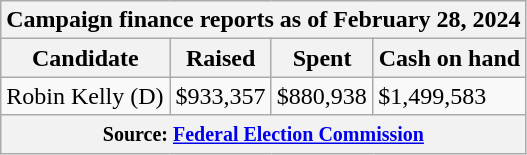<table class="wikitable sortable">
<tr>
<th colspan=4>Campaign finance reports as of February 28, 2024</th>
</tr>
<tr style="text-align:center;">
<th>Candidate</th>
<th>Raised</th>
<th>Spent</th>
<th>Cash on hand</th>
</tr>
<tr>
<td>Robin Kelly (D)</td>
<td>$933,357</td>
<td>$880,938</td>
<td>$1,499,583</td>
</tr>
<tr>
<th colspan="4"><small>Source: <a href='#'>Federal Election Commission</a></small></th>
</tr>
</table>
